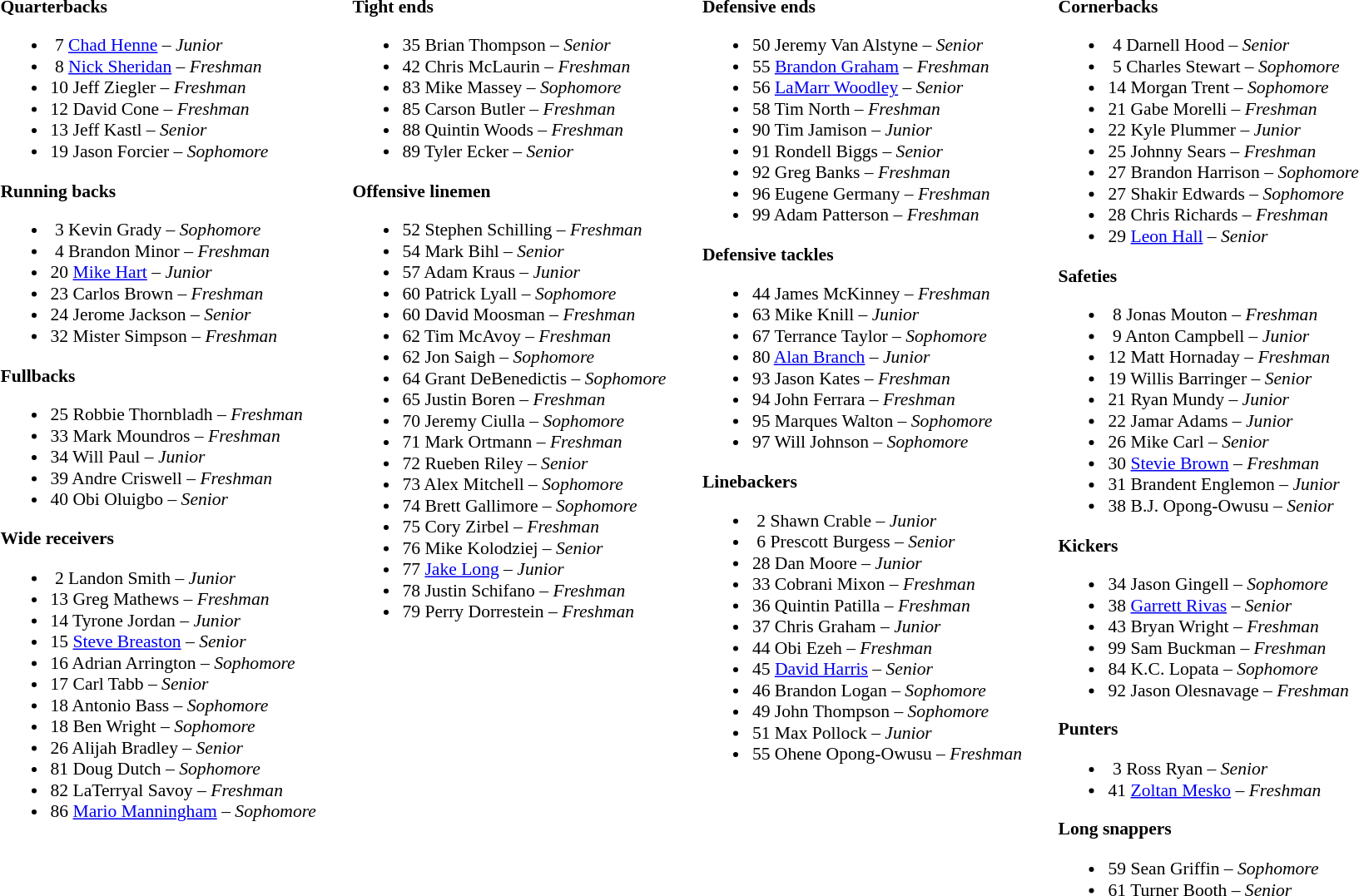<table class="toccolours" style="border-collapse: collapse; font-size:90%;">
<tr>
<td colspan="7" style="text-align:center;"> </td>
</tr>
<tr>
<td valign="top"><br><strong>Quarterbacks</strong><ul><li> 7 <a href='#'>Chad Henne</a> – <em>Junior</em></li><li> 8 <a href='#'>Nick Sheridan</a> – <em>Freshman</em></li><li>10 Jeff Ziegler – <em>Freshman</em></li><li>12 David Cone – <em>Freshman</em></li><li>13 Jeff Kastl – <em> Senior</em></li><li>19 Jason Forcier – <em> Sophomore</em></li></ul><strong>Running backs</strong><ul><li> 3 Kevin Grady – <em>Sophomore</em></li><li> 4 Brandon Minor – <em>Freshman</em></li><li>20 <a href='#'>Mike Hart</a> – <em>Junior</em></li><li>23 Carlos Brown – <em>Freshman</em></li><li>24 Jerome Jackson – <em>Senior</em></li><li>32 Mister Simpson – <em> Freshman</em></li></ul><strong>Fullbacks</strong><ul><li>25 Robbie Thornbladh – <em>Freshman</em></li><li>33 Mark Moundros – <em>Freshman</em></li><li>34 Will Paul – <em> Junior</em></li><li>39 Andre Criswell – <em> Freshman</em></li><li>40 Obi Oluigbo – <em> Senior</em></li></ul><strong>Wide receivers</strong><ul><li> 2 Landon Smith –  <em>Junior</em></li><li>13 Greg Mathews – <em>Freshman</em></li><li>14 Tyrone Jordan –  <em>Junior</em></li><li>15 <a href='#'>Steve Breaston</a> –  <em>Senior</em></li><li>16 Adrian Arrington –  <em>Sophomore</em></li><li>17 Carl Tabb –  <em>Senior</em></li><li>18 Antonio Bass – <em>Sophomore</em></li><li>18 Ben Wright –  <em>Sophomore</em></li><li>26 Alijah Bradley – <em> Senior</em></li><li>81 Doug Dutch –  <em>Sophomore</em></li><li>82 LaTerryal Savoy –  <em>Freshman</em></li><li>86 <a href='#'>Mario Manningham</a> – <em>Sophomore</em></li></ul></td>
<td width="25"> </td>
<td valign="top"><br><strong>Tight ends</strong><ul><li>35 Brian Thompson – <em> Senior</em></li><li>42 Chris McLaurin – <em> Freshman</em></li><li>83 Mike Massey – <em> Sophomore</em></li><li>85 Carson Butler – <em> Freshman</em></li><li>88 Quintin Woods – <em>Freshman</em></li><li>89 Tyler Ecker – <em> Senior</em></li></ul><strong>Offensive linemen</strong><ul><li>52 Stephen Schilling – <em>Freshman</em></li><li>54 Mark Bihl – <em> Senior</em></li><li>57 Adam Kraus – <em> Junior</em></li><li>60 Patrick Lyall – <em> Sophomore</em></li><li>60 David Moosman – <em> Freshman</em></li><li>62 Tim McAvoy – <em> Freshman</em></li><li>62 Jon Saigh – <em> Sophomore</em></li><li>64 Grant DeBenedictis – <em> Sophomore</em></li><li>65 Justin Boren – <em>Freshman</em></li><li>70 Jeremy Ciulla – <em> Sophomore</em></li><li>71 Mark Ortmann – <em> Freshman</em></li><li>72 Rueben Riley – <em> Senior</em></li><li>73 Alex Mitchell – <em> Sophomore</em></li><li>74 Brett Gallimore – <em> Sophomore</em></li><li>75 Cory Zirbel – <em> Freshman</em></li><li>76 Mike Kolodziej – <em> Senior</em></li><li>77 <a href='#'>Jake Long</a> – <em> Junior</em></li><li>78 Justin Schifano – <em> Freshman</em></li><li>79 Perry Dorrestein – <em>Freshman</em></li></ul></td>
<td width="25"> </td>
<td valign="top"><br><strong>Defensive ends</strong><ul><li>50 Jeremy Van Alstyne – <em> Senior</em></li><li>55 <a href='#'>Brandon Graham</a> – <em>Freshman</em></li><li>56 <a href='#'>LaMarr Woodley</a> – <em>Senior</em></li><li>58 Tim North – <em> Freshman</em></li><li>90 Tim Jamison – <em>Junior</em></li><li>91 Rondell Biggs – <em> Senior</em></li><li>92 Greg Banks – <em>Freshman</em></li><li>96 Eugene Germany – <em> Freshman</em></li><li>99 Adam Patterson – <em>Freshman</em></li></ul><strong>Defensive tackles</strong><ul><li>44 James McKinney – <em> Freshman</em></li><li>63 Mike Knill – <em> Junior</em></li><li>67 Terrance Taylor – <em>Sophomore</em></li><li>80 <a href='#'>Alan Branch</a> – <em>Junior</em></li><li>93 Jason Kates – <em>Freshman</em></li><li>94 John Ferrara – <em>Freshman</em></li><li>95 Marques Walton – <em> Sophomore</em></li><li>97 Will Johnson – <em> Sophomore</em></li></ul><strong>Linebackers</strong><ul><li> 2 Shawn Crable – <em> Junior</em></li><li> 6 Prescott Burgess – <em>Senior</em></li><li>28 Dan Moore – <em> Junior</em></li><li>33 Cobrani Mixon – <em>Freshman</em></li><li>36 Quintin Patilla – <em>Freshman</em></li><li>37 Chris Graham – <em>Junior</em></li><li>44 Obi Ezeh – <em>Freshman</em></li><li>45 <a href='#'>David Harris</a> – <em> Senior</em></li><li>46 Brandon Logan – <em>Sophomore</em></li><li>49 John Thompson – <em> Sophomore</em></li><li>51 Max Pollock – <em> Junior</em></li><li>55 Ohene Opong-Owusu – <em> Freshman</em></li></ul></td>
<td width="25"> </td>
<td valign="top"><br><strong>Cornerbacks</strong><ul><li> 4 Darnell Hood – <em> Senior</em></li><li> 5 Charles Stewart – <em> Sophomore</em></li><li>14 Morgan Trent – <em> Sophomore</em></li><li>21 Gabe Morelli – <em> Freshman</em></li><li>22 Kyle Plummer – <em> Junior</em></li><li>25 Johnny Sears – <em> Freshman</em></li><li>27 Brandon Harrison – <em>Sophomore</em></li><li>27 Shakir Edwards – <em> Sophomore</em></li><li>28 Chris Richards – <em> Freshman</em></li><li>29 <a href='#'>Leon Hall</a> – <em>Senior</em></li></ul><strong>Safeties</strong><ul><li> 8 Jonas Mouton – <em>Freshman</em></li><li> 9 Anton Campbell – <em> Junior</em></li><li>12 Matt Hornaday – <em> Freshman</em></li><li>19 Willis Barringer – <em> Senior</em></li><li>21 Ryan Mundy – <em> Junior</em></li><li>22 Jamar Adams – <em>Junior</em></li><li>26 Mike Carl – <em> Senior</em></li><li>30 <a href='#'>Stevie Brown</a> – <em>Freshman</em></li><li>31 Brandent Englemon – <em> Junior</em></li><li>38 B.J. Opong-Owusu – <em> Senior</em></li></ul><strong>Kickers</strong><ul><li>34 Jason Gingell – <em> Sophomore</em></li><li>38 <a href='#'>Garrett Rivas</a> – <em>Senior</em></li><li>43 Bryan Wright – <em>Freshman</em></li><li>99 Sam Buckman – <em>Freshman</em></li><li>84 K.C. Lopata – <em> Sophomore</em></li><li>92 Jason Olesnavage – <em> Freshman</em></li></ul><strong>Punters</strong><ul><li> 3 Ross Ryan – <em> Senior</em></li><li>41 <a href='#'>Zoltan Mesko</a> – <em> Freshman</em></li></ul><strong>Long snappers</strong><ul><li>59 Sean Griffin – <em> Sophomore</em></li><li>61 Turner Booth – <em> Senior</em></li></ul></td>
</tr>
</table>
